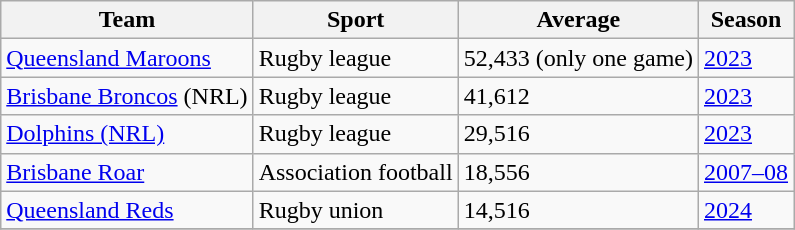<table class="wikitable">
<tr>
<th>Team</th>
<th>Sport</th>
<th>Average</th>
<th>Season</th>
</tr>
<tr>
<td><a href='#'>Queensland Maroons</a></td>
<td>Rugby league</td>
<td>52,433 (only one game)</td>
<td><a href='#'>2023</a></td>
</tr>
<tr>
<td><a href='#'>Brisbane Broncos</a> (NRL)</td>
<td>Rugby league</td>
<td>41,612</td>
<td><a href='#'>2023</a></td>
</tr>
<tr>
<td><a href='#'>Dolphins (NRL)</a></td>
<td>Rugby league</td>
<td>29,516</td>
<td><a href='#'>2023</a></td>
</tr>
<tr>
<td><a href='#'>Brisbane Roar</a></td>
<td>Association football</td>
<td>18,556</td>
<td><a href='#'>2007–08</a></td>
</tr>
<tr>
<td><a href='#'>Queensland Reds</a></td>
<td>Rugby union</td>
<td>14,516</td>
<td><a href='#'>2024</a></td>
</tr>
<tr>
</tr>
</table>
